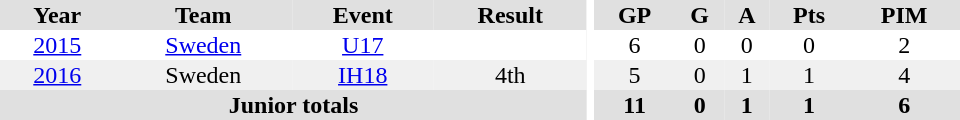<table border="0" cellpadding="1" cellspacing="0" ID="Table3" style="text-align:center; width:40em">
<tr ALIGN="center" bgcolor="#e0e0e0">
<th>Year</th>
<th>Team</th>
<th>Event</th>
<th>Result</th>
<th rowspan="100" bgcolor="#ffffff"></th>
<th>GP</th>
<th>G</th>
<th>A</th>
<th>Pts</th>
<th>PIM</th>
</tr>
<tr>
<td><a href='#'>2015</a></td>
<td><a href='#'>Sweden</a></td>
<td><a href='#'>U17</a></td>
<td></td>
<td>6</td>
<td>0</td>
<td>0</td>
<td>0</td>
<td>2</td>
</tr>
<tr bgcolor="#f0f0f0">
<td><a href='#'>2016</a></td>
<td>Sweden</td>
<td><a href='#'>IH18</a></td>
<td>4th</td>
<td>5</td>
<td>0</td>
<td>1</td>
<td>1</td>
<td>4</td>
</tr>
<tr bgcolor="#e0e0e0">
<th colspan="4">Junior totals</th>
<th>11</th>
<th>0</th>
<th>1</th>
<th>1</th>
<th>6</th>
</tr>
</table>
